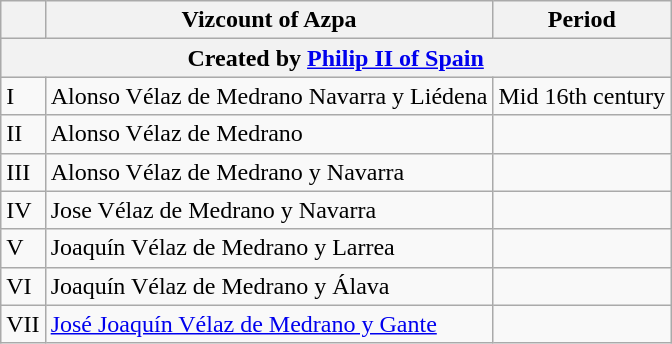<table class="wikitable">
<tr>
<th></th>
<th>Vizcount of Azpa</th>
<th>Period</th>
</tr>
<tr bgcolor="#dddddd" |>
<th colspan="3">Created by <a href='#'>Philip II of Spain</a></th>
</tr>
<tr>
<td>I</td>
<td>Alonso Vélaz de Medrano Navarra y Liédena</td>
<td>Mid 16th century</td>
</tr>
<tr>
<td>II</td>
<td>Alonso Vélaz de Medrano</td>
<td></td>
</tr>
<tr>
<td>III</td>
<td>Alonso Vélaz de Medrano y Navarra</td>
<td></td>
</tr>
<tr>
<td>IV</td>
<td>Jose Vélaz de Medrano y Navarra</td>
<td></td>
</tr>
<tr>
<td>V</td>
<td>Joaquín Vélaz de Medrano y Larrea</td>
<td></td>
</tr>
<tr>
<td>VI</td>
<td>Joaquín Vélaz de Medrano y Álava</td>
<td></td>
</tr>
<tr>
<td>VII</td>
<td><a href='#'>José Joaquín Vélaz de Medrano y Gante</a></td>
<td></td>
</tr>
</table>
